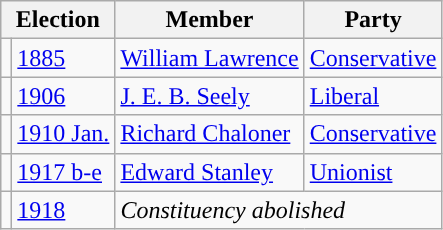<table class="wikitable">
<tr>
<th colspan=2>Election</th>
<th>Member</th>
<th>Party</th>
</tr>
<tr>
<td style="color:inherit;background-color: "></td>
<td><a href='#'>1885</a></td>
<td><a href='#'>William Lawrence</a></td>
<td><a href='#'>Conservative</a></td>
</tr>
<tr>
<td style="color:inherit;background-color: "></td>
<td><a href='#'>1906</a></td>
<td><a href='#'>J. E. B. Seely</a></td>
<td><a href='#'>Liberal</a></td>
</tr>
<tr>
<td style="color:inherit;background-color: "></td>
<td><a href='#'>1910 Jan.</a></td>
<td><a href='#'>Richard Chaloner</a></td>
<td><a href='#'>Conservative</a></td>
</tr>
<tr>
<td style="color:inherit;background-color: "></td>
<td><a href='#'>1917 b-e</a></td>
<td><a href='#'>Edward Stanley</a></td>
<td><a href='#'>Unionist</a></td>
</tr>
<tr>
<td></td>
<td><a href='#'>1918</a></td>
<td colspan="2"><em>Constituency abolished</em></td>
</tr>
</table>
